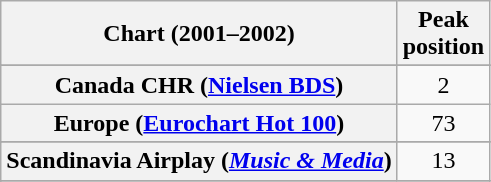<table class="wikitable sortable plainrowheaders" style="text-align:center">
<tr>
<th scope="col">Chart (2001–2002)</th>
<th scope="col">Peak<br>position</th>
</tr>
<tr>
</tr>
<tr>
<th scope="row">Canada CHR (<a href='#'>Nielsen BDS</a>)</th>
<td>2</td>
</tr>
<tr>
<th scope="row">Europe (<a href='#'>Eurochart Hot 100</a>)</th>
<td>73</td>
</tr>
<tr>
</tr>
<tr>
</tr>
<tr>
</tr>
<tr>
</tr>
<tr>
</tr>
<tr>
</tr>
<tr>
<th scope="row">Scandinavia Airplay (<em><a href='#'>Music & Media</a></em>)</th>
<td>13</td>
</tr>
<tr>
</tr>
<tr>
</tr>
<tr>
</tr>
<tr>
</tr>
<tr>
</tr>
<tr>
</tr>
<tr>
</tr>
<tr>
</tr>
<tr>
</tr>
</table>
